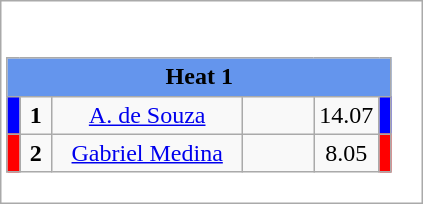<table class="wikitable" style="background:#fff;">
<tr>
<td><div><br><table class="wikitable">
<tr>
<td colspan="6"  style="text-align:center; background:#6495ed;"><strong>Heat 1</strong></td>
</tr>
<tr>
<td style="width:01px; background: #00f;"></td>
<td style="width:14px; text-align:center;"><strong>1</strong></td>
<td style="width:120px; text-align:center;"><a href='#'>A. de Souza</a></td>
<td style="width:40px; text-align:center;"></td>
<td style="width:20px; text-align:center;">14.07</td>
<td style="width:01px; background: #00f;"></td>
</tr>
<tr>
<td style="width:01px; background: #f00;"></td>
<td style="width:14px; text-align:center;"><strong>2</strong></td>
<td style="width:120px; text-align:center;"><a href='#'>Gabriel Medina</a></td>
<td style="width:40px; text-align:center;"></td>
<td style="width:20px; text-align:center;">8.05</td>
<td style="width:01px; background: #f00;"></td>
</tr>
</table>
</div></td>
</tr>
</table>
